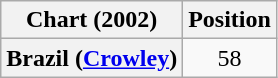<table class="wikitable plainrowheaders" style="text-align:center">
<tr>
<th scope="col">Chart (2002)</th>
<th scope="col">Position</th>
</tr>
<tr>
<th scope="row">Brazil (<a href='#'>Crowley</a>)</th>
<td>58</td>
</tr>
</table>
